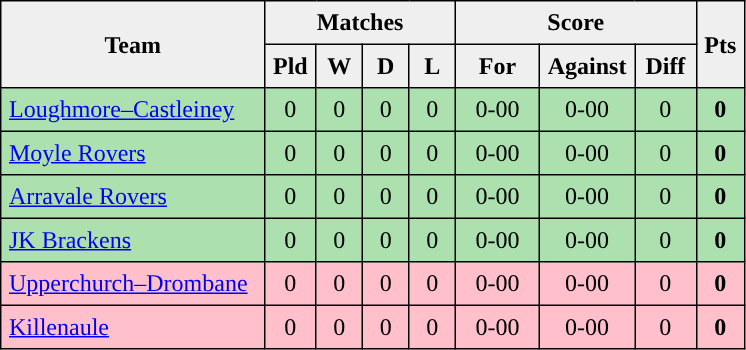<table style=border-collapse:collapse border=1 cellspacing=0 cellpadding=5>
<tr align=center bgcolor=#efefef>
<th rowspan=2 width=165>Team</th>
<th colspan=4>Matches</th>
<th colspan=3>Score</th>
<th rowspan=2width=20>Pts</th>
</tr>
<tr align=center bgcolor=#efefef>
<th width=20>Pld</th>
<th width=20>W</th>
<th width=20>D</th>
<th width=20>L</th>
<th width=45>For</th>
<th width=45>Against</th>
<th width=30>Diff</th>
</tr>
<tr align=center style="background:#ACE1AF;">
<td style="text-align:left;"> <a href='#'>Loughmore–Castleiney</a></td>
<td>0</td>
<td>0</td>
<td>0</td>
<td>0</td>
<td>0-00</td>
<td>0-00</td>
<td>0</td>
<td><strong>0</strong></td>
</tr>
<tr align=center style="background:#ACE1AF;">
<td style="text-align:left;"> <a href='#'>Moyle Rovers</a></td>
<td>0</td>
<td>0</td>
<td>0</td>
<td>0</td>
<td>0-00</td>
<td>0-00</td>
<td>0</td>
<td><strong>0</strong></td>
</tr>
<tr align=center style="background:#ACE1AF;">
<td style="text-align:left;"> <a href='#'>Arravale Rovers</a></td>
<td>0</td>
<td>0</td>
<td>0</td>
<td>0</td>
<td>0-00</td>
<td>0-00</td>
<td>0</td>
<td><strong>0</strong></td>
</tr>
<tr align=center style="background:#ACE1AF;">
<td style="text-align:left;"> <a href='#'>JK Brackens</a></td>
<td>0</td>
<td>0</td>
<td>0</td>
<td>0</td>
<td>0-00</td>
<td>0-00</td>
<td>0</td>
<td><strong>0</strong></td>
</tr>
<tr align=center style="background:#FFC0CB;">
<td style="text-align:left;"> <a href='#'>Upperchurch–Drombane</a></td>
<td>0</td>
<td>0</td>
<td>0</td>
<td>0</td>
<td>0-00</td>
<td>0-00</td>
<td>0</td>
<td><strong>0</strong></td>
</tr>
<tr align=center style="background:#FFC0CB;">
<td style="text-align:left;"> <a href='#'>Killenaule</a></td>
<td>0</td>
<td>0</td>
<td>0</td>
<td>0</td>
<td>0-00</td>
<td>0-00</td>
<td>0</td>
<td><strong>0</strong></td>
</tr>
</table>
